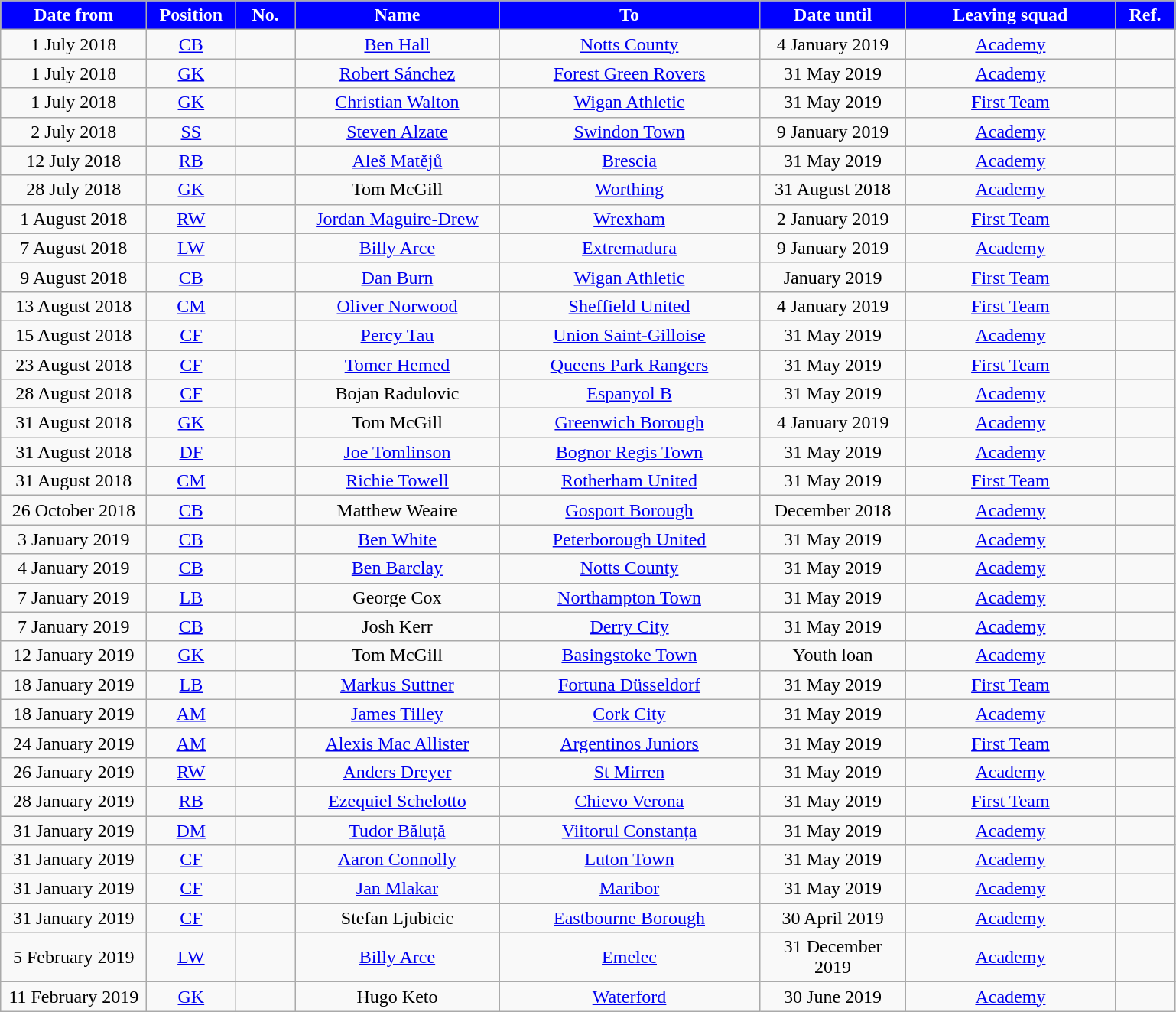<table class="wikitable" style="text-align:center">
<tr>
<th style="background:#0000FF;color:white;width:120px">Date from</th>
<th style="background:#0000FF;color:white;width:70px">Position</th>
<th style="background:#0000FF;color:white;width:45px">No.</th>
<th style="background:#0000FF;color:white;width:170px">Name</th>
<th style="background:#0000FF;color:white;width:220px">To</th>
<th style="background:#0000FF;color:white;width:120px">Date until</th>
<th style="background:#0000FF;color:white;width:175px">Leaving squad</th>
<th style="background:#0000FF;color:white;width:45px">Ref.</th>
</tr>
<tr>
<td>1 July 2018</td>
<td><a href='#'>CB</a></td>
<td></td>
<td><a href='#'>Ben Hall</a></td>
<td> <a href='#'>Notts County</a></td>
<td>4 January 2019</td>
<td><a href='#'>Academy</a></td>
<td></td>
</tr>
<tr>
<td>1 July 2018</td>
<td><a href='#'>GK</a></td>
<td></td>
<td><a href='#'>Robert Sánchez</a></td>
<td> <a href='#'>Forest Green Rovers</a></td>
<td>31 May 2019</td>
<td><a href='#'>Academy</a></td>
<td></td>
</tr>
<tr>
<td>1 July 2018</td>
<td><a href='#'>GK</a></td>
<td></td>
<td><a href='#'>Christian Walton</a></td>
<td> <a href='#'>Wigan Athletic</a></td>
<td>31 May 2019</td>
<td><a href='#'>First Team</a></td>
<td></td>
</tr>
<tr>
<td>2 July 2018</td>
<td><a href='#'>SS</a></td>
<td></td>
<td><a href='#'>Steven Alzate</a></td>
<td> <a href='#'>Swindon Town</a></td>
<td>9 January 2019</td>
<td><a href='#'>Academy</a></td>
<td></td>
</tr>
<tr>
<td>12 July 2018</td>
<td><a href='#'>RB</a></td>
<td></td>
<td><a href='#'>Aleš Matějů</a></td>
<td> <a href='#'>Brescia</a></td>
<td>31 May 2019</td>
<td><a href='#'>Academy</a></td>
<td></td>
</tr>
<tr>
<td>28 July 2018</td>
<td><a href='#'>GK</a></td>
<td></td>
<td>Tom McGill</td>
<td> <a href='#'>Worthing</a></td>
<td>31 August 2018</td>
<td><a href='#'>Academy</a></td>
<td></td>
</tr>
<tr>
<td>1 August 2018</td>
<td><a href='#'>RW</a></td>
<td></td>
<td><a href='#'>Jordan Maguire-Drew</a></td>
<td> <a href='#'>Wrexham</a></td>
<td>2 January 2019</td>
<td><a href='#'>First Team</a></td>
<td></td>
</tr>
<tr>
<td>7 August 2018</td>
<td><a href='#'>LW</a></td>
<td></td>
<td><a href='#'>Billy Arce</a></td>
<td> <a href='#'>Extremadura</a></td>
<td>9 January 2019</td>
<td><a href='#'>Academy</a></td>
<td></td>
</tr>
<tr>
<td>9 August 2018</td>
<td><a href='#'>CB</a></td>
<td></td>
<td><a href='#'>Dan Burn</a></td>
<td> <a href='#'>Wigan Athletic</a></td>
<td>January 2019</td>
<td><a href='#'>First Team</a></td>
<td></td>
</tr>
<tr>
<td>13 August 2018</td>
<td><a href='#'>CM</a></td>
<td></td>
<td><a href='#'>Oliver Norwood</a></td>
<td> <a href='#'>Sheffield United</a></td>
<td>4 January 2019</td>
<td><a href='#'>First Team</a></td>
<td></td>
</tr>
<tr>
<td>15 August 2018</td>
<td><a href='#'>CF</a></td>
<td></td>
<td><a href='#'>Percy Tau</a></td>
<td> <a href='#'>Union Saint-Gilloise</a></td>
<td>31 May 2019</td>
<td><a href='#'>Academy</a></td>
<td></td>
</tr>
<tr>
<td>23 August 2018</td>
<td><a href='#'>CF</a></td>
<td></td>
<td><a href='#'>Tomer Hemed</a></td>
<td> <a href='#'>Queens Park Rangers</a></td>
<td>31 May 2019</td>
<td><a href='#'>First Team</a></td>
<td></td>
</tr>
<tr>
<td>28 August 2018</td>
<td><a href='#'>CF</a></td>
<td></td>
<td>Bojan Radulovic</td>
<td> <a href='#'>Espanyol B</a></td>
<td>31 May 2019</td>
<td><a href='#'>Academy</a></td>
<td></td>
</tr>
<tr>
<td>31 August 2018</td>
<td><a href='#'>GK</a></td>
<td></td>
<td>Tom McGill</td>
<td> <a href='#'>Greenwich Borough</a></td>
<td>4 January 2019</td>
<td><a href='#'>Academy</a></td>
<td></td>
</tr>
<tr>
<td>31 August 2018</td>
<td><a href='#'>DF</a></td>
<td></td>
<td><a href='#'>Joe Tomlinson</a></td>
<td> <a href='#'>Bognor Regis Town</a></td>
<td>31 May 2019</td>
<td><a href='#'>Academy</a></td>
<td></td>
</tr>
<tr>
<td>31 August 2018</td>
<td><a href='#'>CM</a></td>
<td></td>
<td><a href='#'>Richie Towell</a></td>
<td> <a href='#'>Rotherham United</a></td>
<td>31 May 2019</td>
<td><a href='#'>First Team</a></td>
<td></td>
</tr>
<tr>
<td>26 October 2018</td>
<td><a href='#'>CB</a></td>
<td></td>
<td>Matthew Weaire</td>
<td> <a href='#'>Gosport Borough</a></td>
<td>December 2018</td>
<td><a href='#'>Academy</a></td>
<td></td>
</tr>
<tr>
<td>3 January 2019</td>
<td><a href='#'>CB</a></td>
<td></td>
<td><a href='#'>Ben White</a></td>
<td> <a href='#'>Peterborough United</a></td>
<td>31 May 2019</td>
<td><a href='#'>Academy</a></td>
<td></td>
</tr>
<tr>
<td>4 January 2019</td>
<td><a href='#'>CB</a></td>
<td></td>
<td><a href='#'>Ben Barclay</a></td>
<td> <a href='#'>Notts County</a></td>
<td>31 May 2019</td>
<td><a href='#'>Academy</a></td>
<td></td>
</tr>
<tr>
<td>7 January 2019</td>
<td><a href='#'>LB</a></td>
<td></td>
<td>George Cox</td>
<td> <a href='#'>Northampton Town</a></td>
<td>31 May 2019</td>
<td><a href='#'>Academy</a></td>
<td></td>
</tr>
<tr>
<td>7 January 2019</td>
<td><a href='#'>CB</a></td>
<td></td>
<td>Josh Kerr</td>
<td> <a href='#'>Derry City</a></td>
<td>31 May 2019</td>
<td><a href='#'>Academy</a></td>
<td></td>
</tr>
<tr>
<td>12 January 2019</td>
<td><a href='#'>GK</a></td>
<td></td>
<td>Tom McGill</td>
<td> <a href='#'>Basingstoke Town</a></td>
<td>Youth loan</td>
<td><a href='#'>Academy</a></td>
<td></td>
</tr>
<tr>
<td>18 January 2019</td>
<td><a href='#'>LB</a></td>
<td></td>
<td><a href='#'>Markus Suttner</a></td>
<td> <a href='#'>Fortuna Düsseldorf</a></td>
<td>31 May 2019</td>
<td><a href='#'>First Team</a></td>
<td></td>
</tr>
<tr>
<td>18 January 2019</td>
<td><a href='#'>AM</a></td>
<td></td>
<td><a href='#'>James Tilley</a></td>
<td> <a href='#'>Cork City</a></td>
<td>31 May 2019</td>
<td><a href='#'>Academy</a></td>
<td></td>
</tr>
<tr>
<td>24 January 2019</td>
<td><a href='#'>AM</a></td>
<td></td>
<td><a href='#'>Alexis Mac Allister</a></td>
<td> <a href='#'>Argentinos Juniors</a></td>
<td>31 May 2019</td>
<td><a href='#'>First Team</a></td>
<td></td>
</tr>
<tr>
<td>26 January 2019</td>
<td><a href='#'>RW</a></td>
<td></td>
<td><a href='#'>Anders Dreyer</a></td>
<td> <a href='#'>St Mirren</a></td>
<td>31 May 2019</td>
<td><a href='#'>Academy</a></td>
<td></td>
</tr>
<tr>
<td>28 January 2019</td>
<td><a href='#'>RB</a></td>
<td></td>
<td><a href='#'>Ezequiel Schelotto</a></td>
<td> <a href='#'>Chievo Verona</a></td>
<td>31 May 2019</td>
<td><a href='#'>First Team</a></td>
<td></td>
</tr>
<tr>
<td>31 January 2019</td>
<td><a href='#'>DM</a></td>
<td></td>
<td><a href='#'>Tudor Băluță</a></td>
<td> <a href='#'>Viitorul Constanța</a></td>
<td>31 May 2019</td>
<td><a href='#'>Academy</a></td>
<td></td>
</tr>
<tr>
<td>31 January 2019</td>
<td><a href='#'>CF</a></td>
<td></td>
<td><a href='#'>Aaron Connolly</a></td>
<td> <a href='#'>Luton Town</a></td>
<td>31 May 2019</td>
<td><a href='#'>Academy</a></td>
<td></td>
</tr>
<tr>
<td>31 January 2019</td>
<td><a href='#'>CF</a></td>
<td></td>
<td><a href='#'>Jan Mlakar</a></td>
<td> <a href='#'>Maribor</a></td>
<td>31 May 2019</td>
<td><a href='#'>Academy</a></td>
<td></td>
</tr>
<tr>
<td>31 January 2019</td>
<td><a href='#'>CF</a></td>
<td></td>
<td>Stefan Ljubicic</td>
<td> <a href='#'>Eastbourne Borough</a></td>
<td>30 April 2019</td>
<td><a href='#'>Academy</a></td>
<td></td>
</tr>
<tr>
<td>5 February 2019</td>
<td><a href='#'>LW</a></td>
<td></td>
<td><a href='#'>Billy Arce</a></td>
<td> <a href='#'>Emelec</a></td>
<td>31 December 2019</td>
<td><a href='#'>Academy</a></td>
<td></td>
</tr>
<tr>
<td>11 February 2019</td>
<td><a href='#'>GK</a></td>
<td></td>
<td>Hugo Keto</td>
<td> <a href='#'>Waterford</a></td>
<td>30 June 2019</td>
<td><a href='#'>Academy</a></td>
<td></td>
</tr>
</table>
